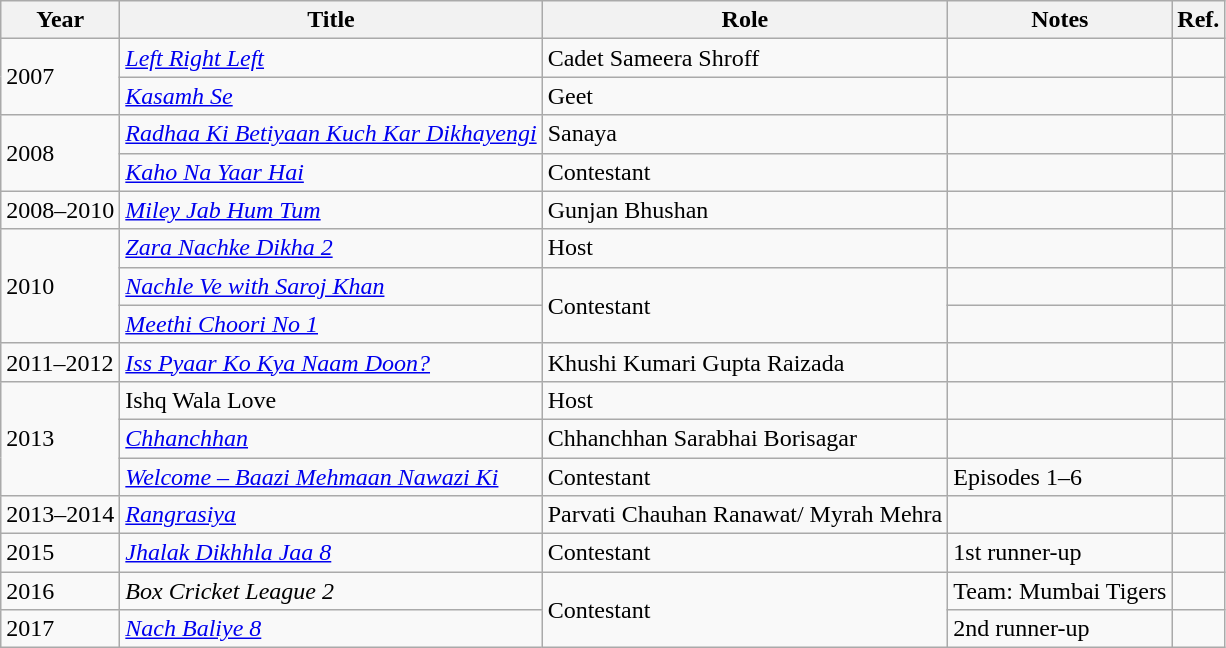<table class="wikitable sortable">
<tr>
<th>Year</th>
<th>Title</th>
<th>Role</th>
<th>Notes</th>
<th>Ref.</th>
</tr>
<tr>
<td rowspan="2">2007</td>
<td><em><a href='#'>Left Right Left</a></em></td>
<td>Cadet Sameera Shroff</td>
<td></td>
<td style="text-align:center;"></td>
</tr>
<tr>
<td><em><a href='#'>Kasamh Se</a></em></td>
<td>Geet</td>
<td></td>
<td style="text-align:center;"></td>
</tr>
<tr>
<td rowspan="2">2008</td>
<td><em><a href='#'>Radhaa Ki Betiyaan Kuch Kar Dikhayengi</a></em></td>
<td>Sanaya</td>
<td></td>
<td style="text-align:center;"></td>
</tr>
<tr>
<td><em><a href='#'>Kaho Na Yaar Hai</a></em></td>
<td>Contestant</td>
<td></td>
<td style="text-align:center;"></td>
</tr>
<tr>
<td>2008–2010</td>
<td><em><a href='#'>Miley Jab Hum Tum</a></em></td>
<td>Gunjan Bhushan</td>
<td></td>
<td style="text-align:center;"></td>
</tr>
<tr>
<td rowspan="3">2010</td>
<td><em><a href='#'>Zara Nachke Dikha 2</a></em></td>
<td>Host</td>
<td></td>
<td style="text-align:center;"></td>
</tr>
<tr>
<td><em><a href='#'>Nachle Ve with Saroj Khan</a></em></td>
<td rowspan="2">Contestant</td>
<td></td>
<td style="text-align:center;"></td>
</tr>
<tr>
<td><em><a href='#'>Meethi Choori No 1</a></em></td>
<td></td>
<td style="text-align:center;"></td>
</tr>
<tr>
<td>2011–2012</td>
<td><em><a href='#'>Iss Pyaar Ko Kya Naam Doon?</a></em></td>
<td>Khushi Kumari Gupta Raizada</td>
<td></td>
<td style="text-align:center;"></td>
</tr>
<tr>
<td rowspan="3">2013</td>
<td>Ishq Wala Love</td>
<td>Host</td>
<td></td>
<td style="text-align:center;"></td>
</tr>
<tr>
<td><em><a href='#'>Chhanchhan</a></em></td>
<td>Chhanchhan Sarabhai Borisagar</td>
<td></td>
<td style="text-align:center;"></td>
</tr>
<tr>
<td><em><a href='#'>Welcome – Baazi Mehmaan Nawazi Ki</a></em></td>
<td>Contestant</td>
<td>Episodes 1–6</td>
<td style="text-align:center;"></td>
</tr>
<tr>
<td>2013–2014</td>
<td><em><a href='#'>Rangrasiya</a></em></td>
<td>Parvati Chauhan Ranawat/ Myrah Mehra</td>
<td></td>
<td style="text-align:center;"></td>
</tr>
<tr>
<td>2015</td>
<td><em><a href='#'>Jhalak Dikhhla Jaa 8</a></em></td>
<td>Contestant</td>
<td>1st runner-up</td>
<td style="text-align:center;"></td>
</tr>
<tr>
<td>2016</td>
<td><em>Box Cricket League 2</em></td>
<td rowspan="2">Contestant</td>
<td>Team: Mumbai Tigers</td>
<td style="text-align:center;"></td>
</tr>
<tr>
<td>2017</td>
<td><em><a href='#'>Nach Baliye 8</a></em></td>
<td>2nd runner-up</td>
<td style="text-align:center;"></td>
</tr>
</table>
